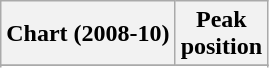<table class="wikitable sortable plainrowheaders" style="text-align:center;">
<tr>
<th>Chart (2008-10)</th>
<th>Peak<br>position</th>
</tr>
<tr>
</tr>
<tr>
</tr>
<tr>
</tr>
<tr>
</tr>
</table>
